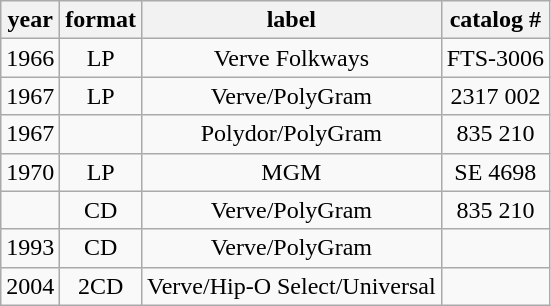<table class="wikitable" style="text-align:center">
<tr>
<th>year</th>
<th>format</th>
<th>label</th>
<th>catalog #</th>
</tr>
<tr>
<td>1966</td>
<td>LP</td>
<td>Verve Folkways</td>
<td>FTS-3006</td>
</tr>
<tr>
<td>1967</td>
<td>LP</td>
<td>Verve/PolyGram</td>
<td>2317 002</td>
</tr>
<tr>
<td>1967</td>
<td></td>
<td>Polydor/PolyGram</td>
<td>835 210</td>
</tr>
<tr>
<td>1970</td>
<td>LP</td>
<td>MGM</td>
<td>SE 4698</td>
</tr>
<tr>
<td></td>
<td>CD</td>
<td>Verve/PolyGram</td>
<td>835 210</td>
</tr>
<tr>
<td>1993</td>
<td>CD</td>
<td>Verve/PolyGram</td>
<td></td>
</tr>
<tr>
<td>2004</td>
<td>2CD</td>
<td>Verve/Hip-O Select/Universal</td>
<td></td>
</tr>
</table>
